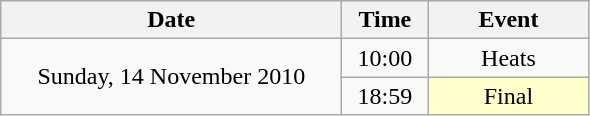<table class = "wikitable" style="text-align:center;">
<tr>
<th width=220>Date</th>
<th width=50>Time</th>
<th width=100>Event</th>
</tr>
<tr>
<td rowspan=2>Sunday, 14 November 2010</td>
<td>10:00</td>
<td>Heats</td>
</tr>
<tr>
<td>18:59</td>
<td bgcolor=ffffcc>Final</td>
</tr>
</table>
